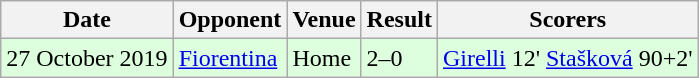<table class="wikitable" style="text-align:left">
<tr>
<th>Date</th>
<th>Opponent</th>
<th>Venue</th>
<th>Result</th>
<th>Scorers</th>
</tr>
<tr style="background:#ddffdd">
<td>27 October 2019</td>
<td><a href='#'>Fiorentina</a></td>
<td>Home</td>
<td>2–0</td>
<td><a href='#'>Girelli</a> 12' <a href='#'>Stašková</a> 90+2'</td>
</tr>
</table>
